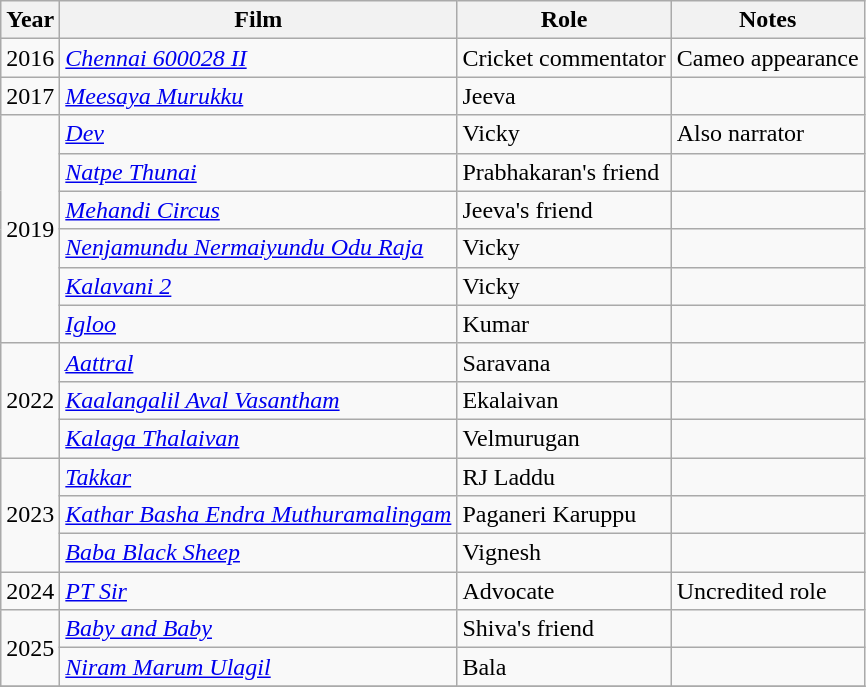<table class="wikitable sortable">
<tr>
<th>Year</th>
<th>Film</th>
<th>Role</th>
<th>Notes</th>
</tr>
<tr>
<td>2016</td>
<td><em><a href='#'>Chennai 600028 II</a></em></td>
<td>Cricket commentator</td>
<td>Cameo appearance</td>
</tr>
<tr>
<td>2017</td>
<td><em><a href='#'>Meesaya Murukku</a></em></td>
<td>Jeeva</td>
<td></td>
</tr>
<tr>
<td rowspan="6">2019</td>
<td><em><a href='#'>Dev</a></em></td>
<td>Vicky</td>
<td>Also narrator</td>
</tr>
<tr>
<td><em><a href='#'>Natpe Thunai</a></em></td>
<td>Prabhakaran's friend</td>
<td></td>
</tr>
<tr>
<td><em><a href='#'>Mehandi Circus</a></em></td>
<td>Jeeva's friend</td>
<td></td>
</tr>
<tr>
<td><em><a href='#'>Nenjamundu Nermaiyundu Odu Raja</a></em></td>
<td>Vicky</td>
<td></td>
</tr>
<tr>
<td><em><a href='#'>Kalavani 2</a></em></td>
<td>Vicky</td>
<td></td>
</tr>
<tr>
<td><em><a href='#'>Igloo</a></em></td>
<td>Kumar</td>
<td></td>
</tr>
<tr>
<td rowspan="3">2022</td>
<td><em><a href='#'>Aattral</a></em></td>
<td>Saravana</td>
<td></td>
</tr>
<tr>
<td><em><a href='#'>Kaalangalil Aval Vasantham</a></em></td>
<td>Ekalaivan</td>
<td></td>
</tr>
<tr>
<td><em><a href='#'>Kalaga Thalaivan</a></em></td>
<td>Velmurugan</td>
<td></td>
</tr>
<tr>
<td rowspan="3">2023</td>
<td><em><a href='#'>Takkar</a></em></td>
<td>RJ Laddu</td>
<td></td>
</tr>
<tr>
<td><em><a href='#'>Kathar Basha Endra Muthuramalingam</a></em></td>
<td>Paganeri Karuppu</td>
<td></td>
</tr>
<tr>
<td><em><a href='#'>Baba Black Sheep</a></em></td>
<td>Vignesh</td>
<td></td>
</tr>
<tr>
<td rowspan="1">2024</td>
<td><em><a href='#'>PT Sir</a></em></td>
<td>Advocate</td>
<td>Uncredited role</td>
</tr>
<tr>
<td rowspan="2">2025</td>
<td><em><a href='#'>Baby and Baby</a></em></td>
<td>Shiva's friend</td>
<td></td>
</tr>
<tr>
<td><em><a href='#'>Niram Marum Ulagil</a></em></td>
<td>Bala</td>
<td></td>
</tr>
<tr>
</tr>
</table>
